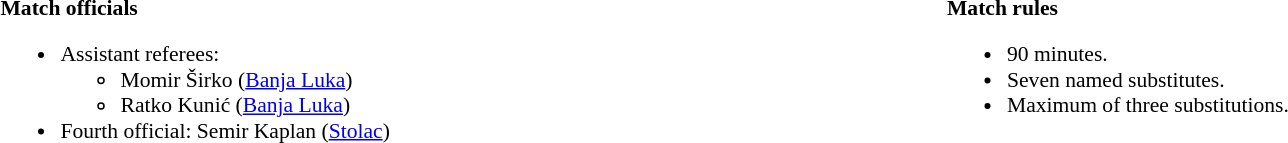<table style="width:100%; font-size:90%;">
<tr>
<td style="width:50%; vertical-align:top;"><br><strong>Match officials</strong><ul><li>Assistant referees:<ul><li>Momir Širko (<a href='#'>Banja Luka</a>)</li><li>Ratko Kunić (<a href='#'>Banja Luka</a>)</li></ul></li><li>Fourth official: Semir Kaplan (<a href='#'>Stolac</a>)</li></ul></td>
<td style="width:50%; vertical-align:top;"><br><strong>Match rules</strong><ul><li>90 minutes.</li><li>Seven named substitutes.</li><li>Maximum of three substitutions.</li></ul></td>
</tr>
</table>
